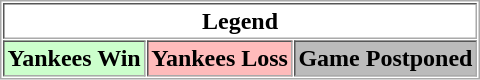<table align="center" border="1" cellpadding="2" cellspacing="1" style="border:1px solid #aaa">
<tr>
<th colspan="3">Legend</th>
</tr>
<tr>
<th bgcolor="ccffcc">Yankees Win</th>
<th bgcolor="ffbbbb">Yankees Loss</th>
<th bgcolor="bbbbbb">Game Postponed</th>
</tr>
</table>
